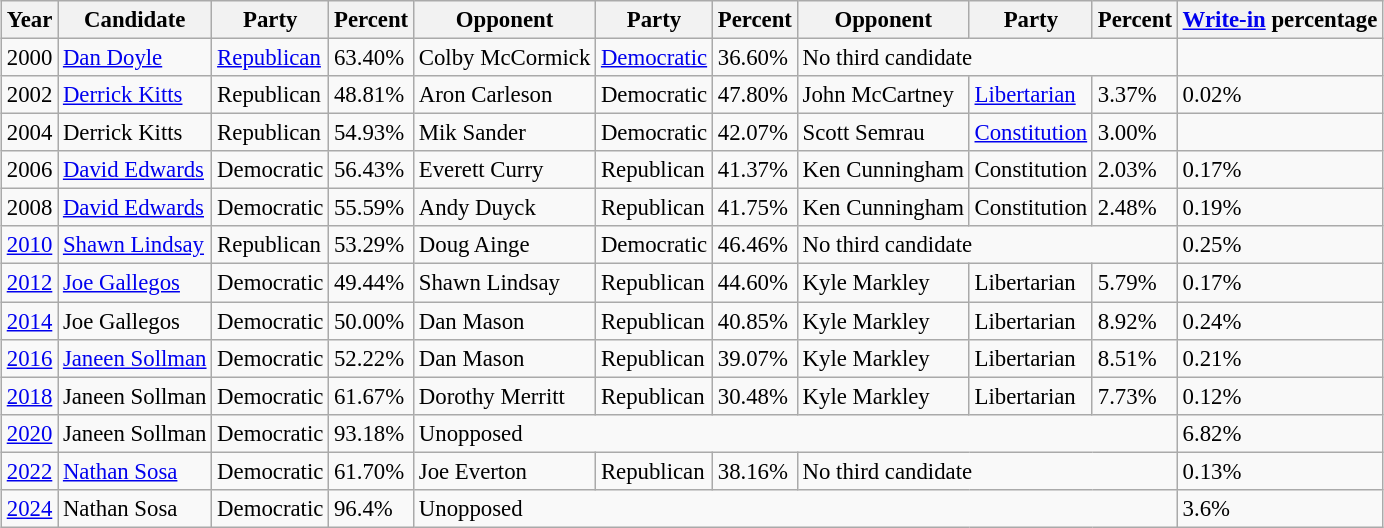<table class="wikitable sortable" style="margin:0.5em auto; font-size:95%;">
<tr>
<th>Year</th>
<th>Candidate</th>
<th>Party</th>
<th>Percent</th>
<th>Opponent</th>
<th>Party</th>
<th>Percent</th>
<th>Opponent</th>
<th>Party</th>
<th>Percent</th>
<th><a href='#'>Write-in</a> percentage</th>
</tr>
<tr>
<td>2000</td>
<td><a href='#'>Dan Doyle</a></td>
<td><a href='#'>Republican</a></td>
<td>63.40%</td>
<td>Colby McCormick</td>
<td><a href='#'>Democratic</a></td>
<td>36.60%</td>
<td colspan="3">No third candidate</td>
<td></td>
</tr>
<tr>
<td>2002</td>
<td><a href='#'>Derrick Kitts</a></td>
<td>Republican</td>
<td>48.81%</td>
<td>Aron Carleson</td>
<td>Democratic</td>
<td>47.80%</td>
<td>John McCartney</td>
<td><a href='#'>Libertarian</a></td>
<td>3.37%</td>
<td>0.02%</td>
</tr>
<tr>
<td>2004</td>
<td>Derrick Kitts</td>
<td>Republican</td>
<td>54.93%</td>
<td>Mik Sander</td>
<td>Democratic</td>
<td>42.07%</td>
<td>Scott Semrau</td>
<td><a href='#'>Constitution</a></td>
<td>3.00%</td>
<td></td>
</tr>
<tr>
<td>2006</td>
<td><a href='#'>David Edwards</a></td>
<td>Democratic</td>
<td>56.43%</td>
<td>Everett Curry</td>
<td>Republican</td>
<td>41.37%</td>
<td>Ken Cunningham</td>
<td>Constitution</td>
<td>2.03%</td>
<td>0.17%</td>
</tr>
<tr>
<td>2008</td>
<td><a href='#'>David Edwards</a></td>
<td>Democratic</td>
<td>55.59%</td>
<td>Andy Duyck</td>
<td>Republican</td>
<td>41.75%</td>
<td>Ken Cunningham</td>
<td>Constitution</td>
<td>2.48%</td>
<td>0.19%</td>
</tr>
<tr>
<td><a href='#'>2010</a></td>
<td><a href='#'>Shawn Lindsay</a></td>
<td>Republican</td>
<td>53.29%</td>
<td>Doug Ainge</td>
<td>Democratic</td>
<td>46.46%</td>
<td colspan="3">No third candidate</td>
<td>0.25%</td>
</tr>
<tr>
<td><a href='#'>2012</a></td>
<td><a href='#'>Joe Gallegos</a></td>
<td>Democratic</td>
<td>49.44%</td>
<td>Shawn Lindsay</td>
<td>Republican</td>
<td>44.60%</td>
<td>Kyle Markley</td>
<td>Libertarian</td>
<td>5.79%</td>
<td>0.17%</td>
</tr>
<tr>
<td><a href='#'>2014</a></td>
<td>Joe Gallegos</td>
<td>Democratic</td>
<td>50.00%</td>
<td>Dan Mason</td>
<td>Republican</td>
<td>40.85%</td>
<td>Kyle Markley</td>
<td>Libertarian</td>
<td>8.92%</td>
<td>0.24%</td>
</tr>
<tr>
<td><a href='#'>2016</a></td>
<td><a href='#'>Janeen Sollman</a></td>
<td>Democratic</td>
<td>52.22%</td>
<td>Dan Mason</td>
<td>Republican</td>
<td>39.07%</td>
<td>Kyle Markley</td>
<td>Libertarian</td>
<td>8.51%</td>
<td>0.21%</td>
</tr>
<tr>
<td><a href='#'>2018</a></td>
<td>Janeen Sollman</td>
<td>Democratic</td>
<td>61.67%</td>
<td>Dorothy Merritt</td>
<td>Republican</td>
<td>30.48%</td>
<td>Kyle Markley</td>
<td>Libertarian</td>
<td>7.73%</td>
<td>0.12%</td>
</tr>
<tr>
<td><a href='#'>2020</a></td>
<td>Janeen Sollman</td>
<td>Democratic</td>
<td>93.18%</td>
<td colspan="6">Unopposed</td>
<td>6.82%</td>
</tr>
<tr>
<td><a href='#'>2022</a></td>
<td><a href='#'>Nathan Sosa</a></td>
<td>Democratic</td>
<td>61.70%</td>
<td>Joe Everton</td>
<td>Republican</td>
<td>38.16%</td>
<td colspan="3">No third candidate</td>
<td>0.13%</td>
</tr>
<tr>
<td><a href='#'>2024</a></td>
<td>Nathan Sosa</td>
<td>Democratic</td>
<td>96.4%</td>
<td colspan="6">Unopposed</td>
<td>3.6%</td>
</tr>
</table>
